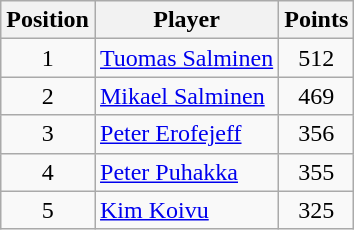<table class=wikitable>
<tr>
<th>Position</th>
<th>Player</th>
<th>Points</th>
</tr>
<tr>
<td align=center>1</td>
<td> <a href='#'>Tuomas Salminen</a></td>
<td align=center>512</td>
</tr>
<tr>
<td align=center>2</td>
<td> <a href='#'>Mikael Salminen</a></td>
<td align=center>469</td>
</tr>
<tr>
<td align=center>3</td>
<td> <a href='#'>Peter Erofejeff</a></td>
<td align=center>356</td>
</tr>
<tr>
<td align=center>4</td>
<td> <a href='#'>Peter Puhakka</a></td>
<td align=center>355</td>
</tr>
<tr>
<td align=center>5</td>
<td> <a href='#'>Kim Koivu</a></td>
<td align=center>325</td>
</tr>
</table>
